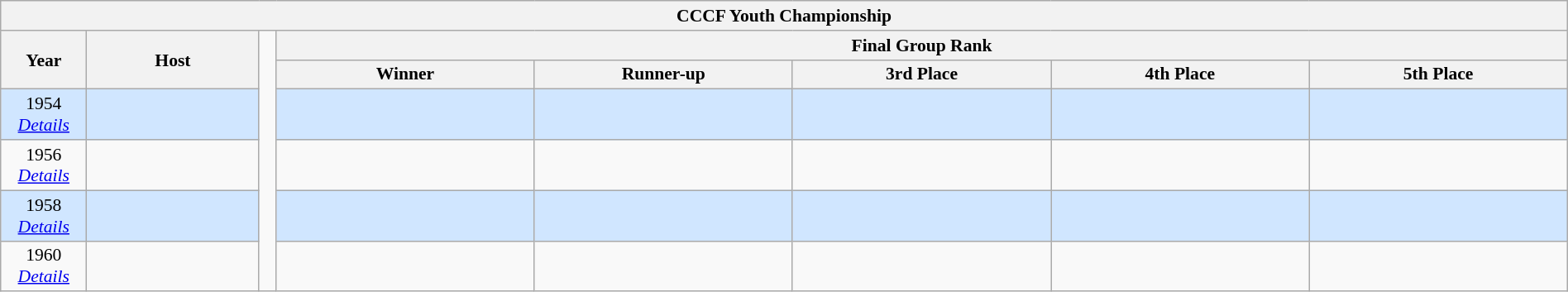<table class="wikitable" style="font-size:90%; width: 100%; text-align: center;">
<tr>
<th colspan=8>CCCF Youth Championship</th>
</tr>
<tr>
<th rowspan=2 width=5%>Year</th>
<th rowspan=2 width=10%>Host</th>
<td width=1% rowspan=23></td>
<th colspan=5>Final Group Rank</th>
</tr>
<tr>
<th width=15%>Winner</th>
<th width=15%>Runner-up</th>
<th width=15%>3rd Place</th>
<th width=15%>4th Place</th>
<th width=15%>5th Place</th>
</tr>
<tr style="background: #D0E6FF;">
<td>1954 <br> <em><a href='#'>Details</a></em></td>
<td></td>
<td><strong></strong></td>
<td></td>
<td></td>
<td></td>
<td></td>
</tr>
<tr>
<td>1956 <br> <em><a href='#'>Details</a></em></td>
<td></td>
<td><strong></strong></td>
<td></td>
<td></td>
<td></td>
<td></td>
</tr>
<tr style="background: #D0E6FF;">
<td>1958 <br> <em><a href='#'>Details</a></em></td>
<td></td>
<td><strong></strong></td>
<td></td>
<td></td>
<td></td>
<td></td>
</tr>
<tr>
<td>1960 <br> <em><a href='#'>Details</a></em></td>
<td></td>
<td><strong></strong></td>
<td></td>
<td></td>
<td></td>
<td></td>
</tr>
</table>
